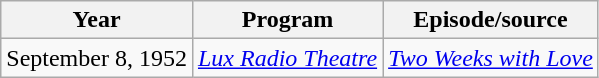<table class="wikitable">
<tr>
<th>Year</th>
<th>Program</th>
<th>Episode/source</th>
</tr>
<tr>
<td>September 8, 1952</td>
<td><em><a href='#'>Lux Radio Theatre</a></em></td>
<td><em><a href='#'>Two Weeks with Love</a></em></td>
</tr>
</table>
